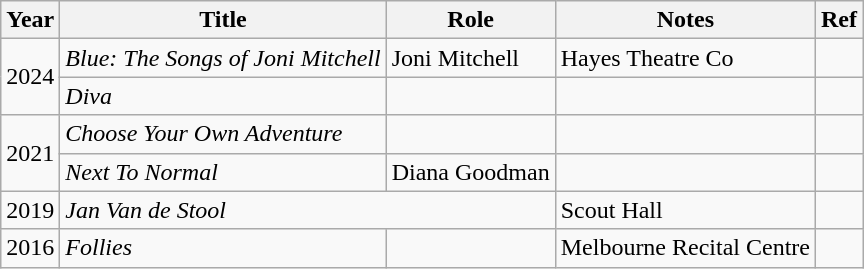<table class="wikitable sortable">
<tr>
<th>Year</th>
<th>Title</th>
<th>Role</th>
<th>Notes</th>
<th>Ref</th>
</tr>
<tr>
<td rowspan="2">2024</td>
<td><em>Blue: The Songs of Joni Mitchell</em></td>
<td>Joni Mitchell</td>
<td>Hayes Theatre Co</td>
<td></td>
</tr>
<tr>
<td><em>Diva</em></td>
<td></td>
<td></td>
<td></td>
</tr>
<tr>
<td rowspan="2">2021</td>
<td><em>Choose Your Own Adventure</em></td>
<td></td>
<td></td>
<td></td>
</tr>
<tr>
<td><em>Next To Normal</em></td>
<td>Diana Goodman</td>
<td></td>
<td></td>
</tr>
<tr>
<td>2019</td>
<td colspan="2"><em>Jan Van de Stool</em></td>
<td>Scout Hall</td>
<td></td>
</tr>
<tr>
<td>2016</td>
<td><em>Follies</em></td>
<td></td>
<td>Melbourne Recital Centre</td>
<td></td>
</tr>
</table>
